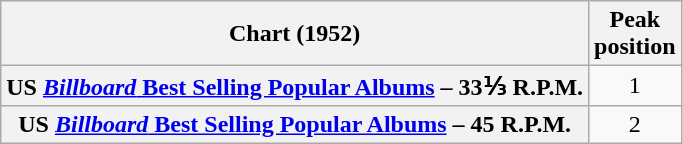<table class="wikitable plainrowheaders" style="text-align:center">
<tr>
<th scope="col">Chart (1952)</th>
<th scope="col">Peak<br>position</th>
</tr>
<tr>
<th scope="row" align="left">US <a href='#'><em>Billboard</em> Best Selling Popular Albums</a> – 33⅓ R.P.M.</th>
<td>1</td>
</tr>
<tr>
<th scope="row" align="left">US <a href='#'><em>Billboard</em> Best Selling Popular Albums</a> – 45 R.P.M.</th>
<td>2</td>
</tr>
</table>
